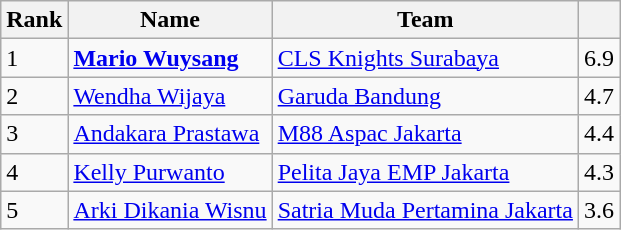<table class="wikitable">
<tr>
<th>Rank</th>
<th>Name</th>
<th>Team</th>
<th></th>
</tr>
<tr>
<td>1</td>
<td> <strong><a href='#'>Mario Wuysang</a></strong></td>
<td><a href='#'>CLS Knights Surabaya</a></td>
<td>6.9</td>
</tr>
<tr>
<td>2</td>
<td> <a href='#'>Wendha Wijaya</a></td>
<td><a href='#'>Garuda Bandung</a></td>
<td>4.7</td>
</tr>
<tr>
<td>3</td>
<td> <a href='#'>Andakara Prastawa</a></td>
<td><a href='#'>M88 Aspac Jakarta</a></td>
<td>4.4</td>
</tr>
<tr>
<td>4</td>
<td> <a href='#'>Kelly Purwanto</a></td>
<td><a href='#'>Pelita Jaya EMP Jakarta</a></td>
<td>4.3</td>
</tr>
<tr>
<td>5</td>
<td> <a href='#'>Arki Dikania Wisnu</a></td>
<td><a href='#'>Satria Muda Pertamina Jakarta</a></td>
<td>3.6</td>
</tr>
</table>
